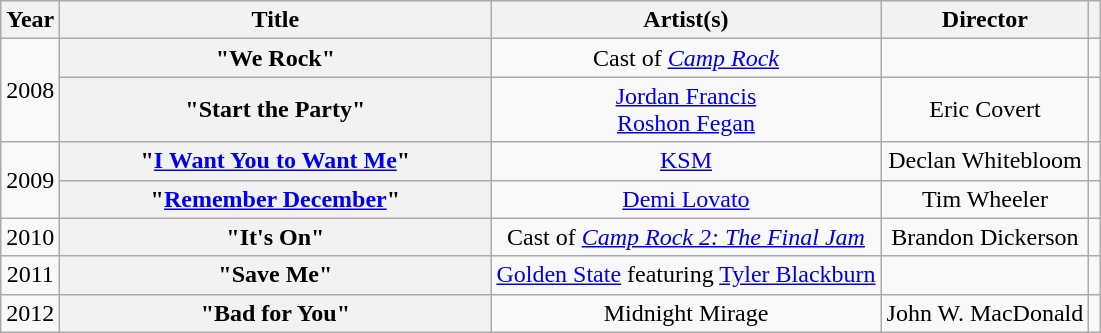<table class="wikitable plainrowheaders" style="text-align:center;">
<tr>
<th>Year</th>
<th style="width:17.5em;">Title</th>
<th>Artist(s)</th>
<th>Director</th>
<th scope="col"></th>
</tr>
<tr>
<td rowspan="2">2008</td>
<th scope="row">"We Rock" </th>
<td>Cast of <em><a href='#'>Camp Rock</a></em></td>
<td></td>
<td></td>
</tr>
<tr>
<th scope="row">"Start the Party"</th>
<td><a href='#'>Jordan Francis</a><br><a href='#'>Roshon Fegan</a></td>
<td>Eric Covert</td>
<td></td>
</tr>
<tr>
<td rowspan="2">2009</td>
<th scope="row">"<a href='#'>I Want You to Want Me</a>" </th>
<td><a href='#'>KSM</a></td>
<td>Declan Whitebloom</td>
<td></td>
</tr>
<tr>
<th scope="row">"<a href='#'>Remember December</a>"</th>
<td><a href='#'>Demi Lovato</a></td>
<td>Tim Wheeler</td>
<td></td>
</tr>
<tr>
<td>2010</td>
<th scope="row">"It's On"</th>
<td>Cast of <em><a href='#'>Camp Rock 2: The Final Jam</a></em></td>
<td>Brandon Dickerson</td>
<td></td>
</tr>
<tr>
<td>2011</td>
<th scope="row">"Save Me"</th>
<td><a href='#'>Golden State</a> featuring <a href='#'>Tyler Blackburn</a></td>
<td></td>
<td></td>
</tr>
<tr>
<td>2012</td>
<th scope="row">"Bad for You"</th>
<td>Midnight Mirage</td>
<td>John W. MacDonald</td>
<td></td>
</tr>
</table>
